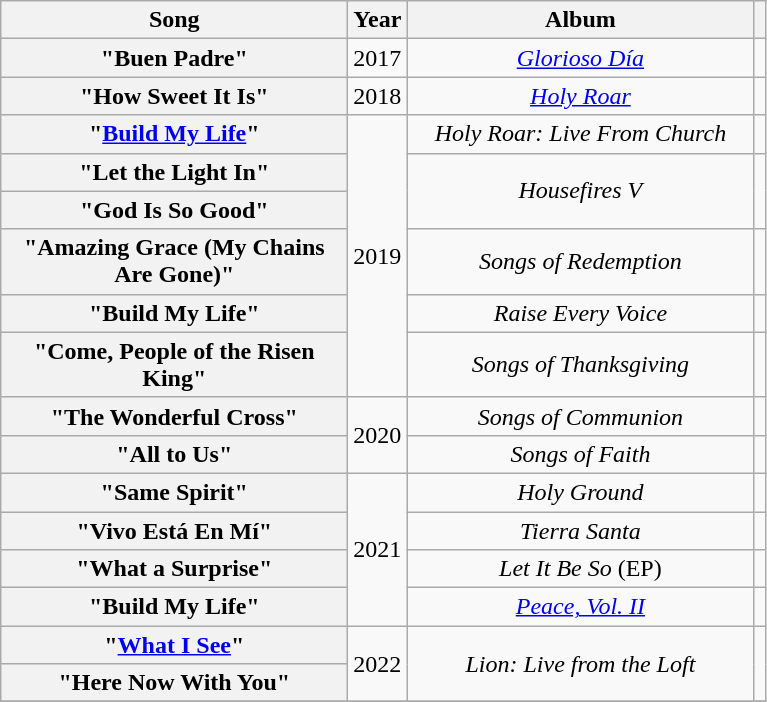<table class="wikitable plainrowheaders" style="text-align:center;">
<tr>
<th rowspan="1" style="width:14em;">Song</th>
<th rowspan="1">Year</th>
<th rowspan="1" style="width:14em;">Album</th>
<th rowspan="1"></th>
</tr>
<tr>
<th scope="row">"Buen Padre"<br></th>
<td>2017</td>
<td><em><a href='#'>Glorioso Día</a></em></td>
<td></td>
</tr>
<tr>
<th scope="row">"How Sweet It Is"<br></th>
<td>2018</td>
<td><em><a href='#'>Holy Roar</a></em></td>
<td></td>
</tr>
<tr>
<th scope="row">"<a href='#'>Build My Life</a>"<br></th>
<td rowspan="6">2019</td>
<td><em>Holy Roar: Live From Church</em></td>
<td></td>
</tr>
<tr>
<th scope="row">"Let the Light In"<br></th>
<td rowspan="2"><em>Housefires V</em></td>
<td rowspan="2"></td>
</tr>
<tr>
<th scope="row">"God Is So Good"<br></th>
</tr>
<tr>
<th scope="row">"Amazing Grace (My Chains Are Gone)"<br></th>
<td><em>Songs of Redemption</em></td>
<td></td>
</tr>
<tr>
<th scope="row">"Build My Life"<br></th>
<td><em>Raise Every Voice</em></td>
<td></td>
</tr>
<tr>
<th scope="row">"Come, People of the Risen King"<br></th>
<td><em>Songs of Thanksgiving</em></td>
<td></td>
</tr>
<tr>
<th scope="row">"The Wonderful Cross"<br></th>
<td rowspan="2">2020</td>
<td><em>Songs of Communion</em></td>
<td></td>
</tr>
<tr>
<th scope="row">"All to Us"<br></th>
<td><em>Songs of Faith</em></td>
<td></td>
</tr>
<tr>
<th scope="row">"Same Spirit"<br></th>
<td rowspan="4">2021</td>
<td><em>Holy Ground</em></td>
<td></td>
</tr>
<tr>
<th scope="row">"Vivo Está En Mí"<br></th>
<td><em>Tierra Santa</em></td>
<td></td>
</tr>
<tr>
<th scope="row">"What a Surprise"<br></th>
<td><em>Let It Be So</em> (EP)</td>
<td></td>
</tr>
<tr>
<th scope="row">"Build My Life"<br></th>
<td><em><a href='#'>Peace, Vol. II</a></em></td>
<td></td>
</tr>
<tr>
<th scope="row">"<a href='#'>What I See</a>"<br></th>
<td rowspan="2">2022</td>
<td rowspan="2"><em>Lion: Live from the Loft</em></td>
<td rowspan="2"></td>
</tr>
<tr>
<th scope="row">"Here Now With You"<br></th>
</tr>
<tr>
</tr>
</table>
